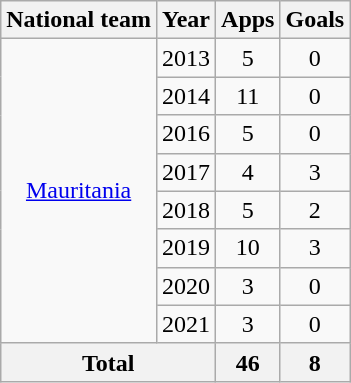<table class="wikitable" style="text-align: center;">
<tr>
<th>National team</th>
<th>Year</th>
<th>Apps</th>
<th>Goals</th>
</tr>
<tr>
<td rowspan="8"><a href='#'>Mauritania</a></td>
<td>2013</td>
<td>5</td>
<td>0</td>
</tr>
<tr>
<td>2014</td>
<td>11</td>
<td>0</td>
</tr>
<tr>
<td>2016</td>
<td>5</td>
<td>0</td>
</tr>
<tr>
<td>2017</td>
<td>4</td>
<td>3</td>
</tr>
<tr>
<td>2018</td>
<td>5</td>
<td>2</td>
</tr>
<tr>
<td>2019</td>
<td>10</td>
<td>3</td>
</tr>
<tr>
<td>2020</td>
<td>3</td>
<td>0</td>
</tr>
<tr>
<td>2021</td>
<td>3</td>
<td>0</td>
</tr>
<tr>
<th colspan="2">Total</th>
<th>46</th>
<th>8</th>
</tr>
</table>
